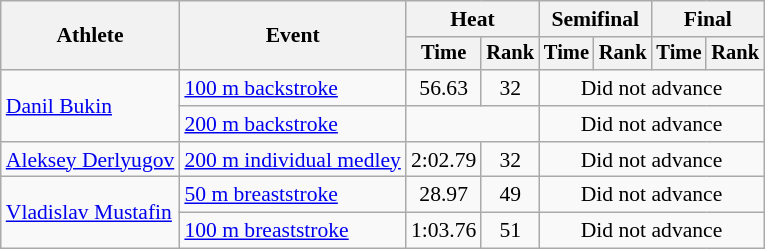<table class=wikitable style="font-size:90%">
<tr>
<th rowspan="2">Athlete</th>
<th rowspan="2">Event</th>
<th colspan="2">Heat</th>
<th colspan="2">Semifinal</th>
<th colspan="2">Final</th>
</tr>
<tr style="font-size:95%">
<th>Time</th>
<th>Rank</th>
<th>Time</th>
<th>Rank</th>
<th>Time</th>
<th>Rank</th>
</tr>
<tr align=center>
<td align=left rowspan=2><a href='#'>Danil Bukin</a></td>
<td align=left><a href='#'>100 m backstroke</a></td>
<td>56.63</td>
<td>32</td>
<td colspan=4>Did not advance</td>
</tr>
<tr align=center>
<td align=left><a href='#'>200 m backstroke</a></td>
<td colspan=2></td>
<td colspan=4>Did not advance</td>
</tr>
<tr align=center>
<td align=left><a href='#'>Aleksey Derlyugov</a></td>
<td align=left><a href='#'>200 m individual medley</a></td>
<td>2:02.79</td>
<td>32</td>
<td colspan=4>Did not advance</td>
</tr>
<tr align=center>
<td align=left rowspan=2><a href='#'>Vladislav Mustafin</a></td>
<td align=left><a href='#'>50 m breaststroke</a></td>
<td>28.97</td>
<td>49</td>
<td colspan=4>Did not advance</td>
</tr>
<tr align=center>
<td align=left><a href='#'>100 m breaststroke</a></td>
<td>1:03.76</td>
<td>51</td>
<td colspan=4>Did not advance</td>
</tr>
</table>
